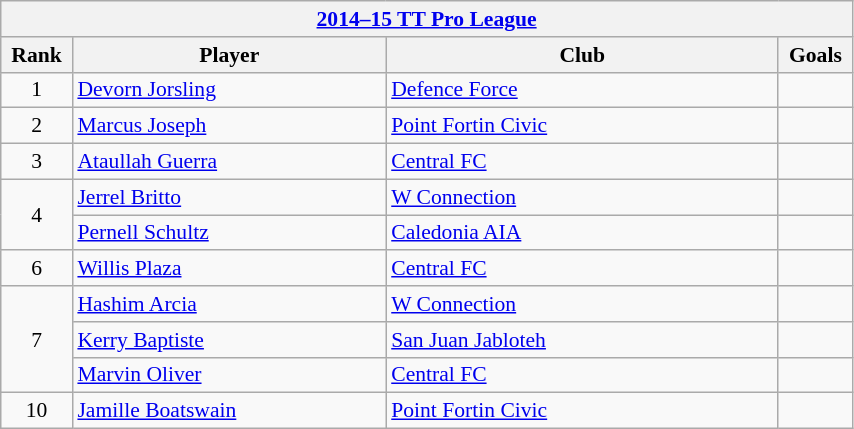<table class="collapsible wikitable collapsed" width=45%; style="font-size:90%;">
<tr>
<th colspan="4"><a href='#'>2014–15 TT Pro League</a></th>
</tr>
<tr>
<th width=1%>Rank</th>
<th width=16%>Player</th>
<th width=20%>Club</th>
<th width=1%>Goals</th>
</tr>
<tr>
<td rowspan=1 style="text-align:center;">1</td>
<td> <a href='#'>Devorn Jorsling</a></td>
<td><a href='#'>Defence Force</a></td>
<td></td>
</tr>
<tr>
<td rowspan=1 style="text-align:center;">2</td>
<td> <a href='#'>Marcus Joseph</a></td>
<td><a href='#'>Point Fortin Civic</a></td>
<td></td>
</tr>
<tr>
<td rowspan=1 style="text-align:center;">3</td>
<td> <a href='#'>Ataullah Guerra</a></td>
<td><a href='#'>Central FC</a></td>
<td></td>
</tr>
<tr>
<td rowspan=2 style="text-align:center;">4</td>
<td> <a href='#'>Jerrel Britto</a></td>
<td><a href='#'>W Connection</a></td>
<td></td>
</tr>
<tr>
<td> <a href='#'>Pernell Schultz</a></td>
<td><a href='#'>Caledonia AIA</a></td>
<td></td>
</tr>
<tr>
<td rowspan=1 style="text-align:center;">6</td>
<td> <a href='#'>Willis Plaza</a></td>
<td><a href='#'>Central FC</a></td>
<td></td>
</tr>
<tr>
<td rowspan=3 style="text-align:center;">7</td>
<td> <a href='#'>Hashim Arcia</a></td>
<td><a href='#'>W Connection</a></td>
<td></td>
</tr>
<tr>
<td> <a href='#'>Kerry Baptiste</a></td>
<td><a href='#'>San Juan Jabloteh</a></td>
<td></td>
</tr>
<tr>
<td> <a href='#'>Marvin Oliver</a></td>
<td><a href='#'>Central FC</a></td>
<td></td>
</tr>
<tr>
<td rowspan=1 style="text-align:center;">10</td>
<td> <a href='#'>Jamille Boatswain</a></td>
<td><a href='#'>Point Fortin Civic</a></td>
<td></td>
</tr>
</table>
